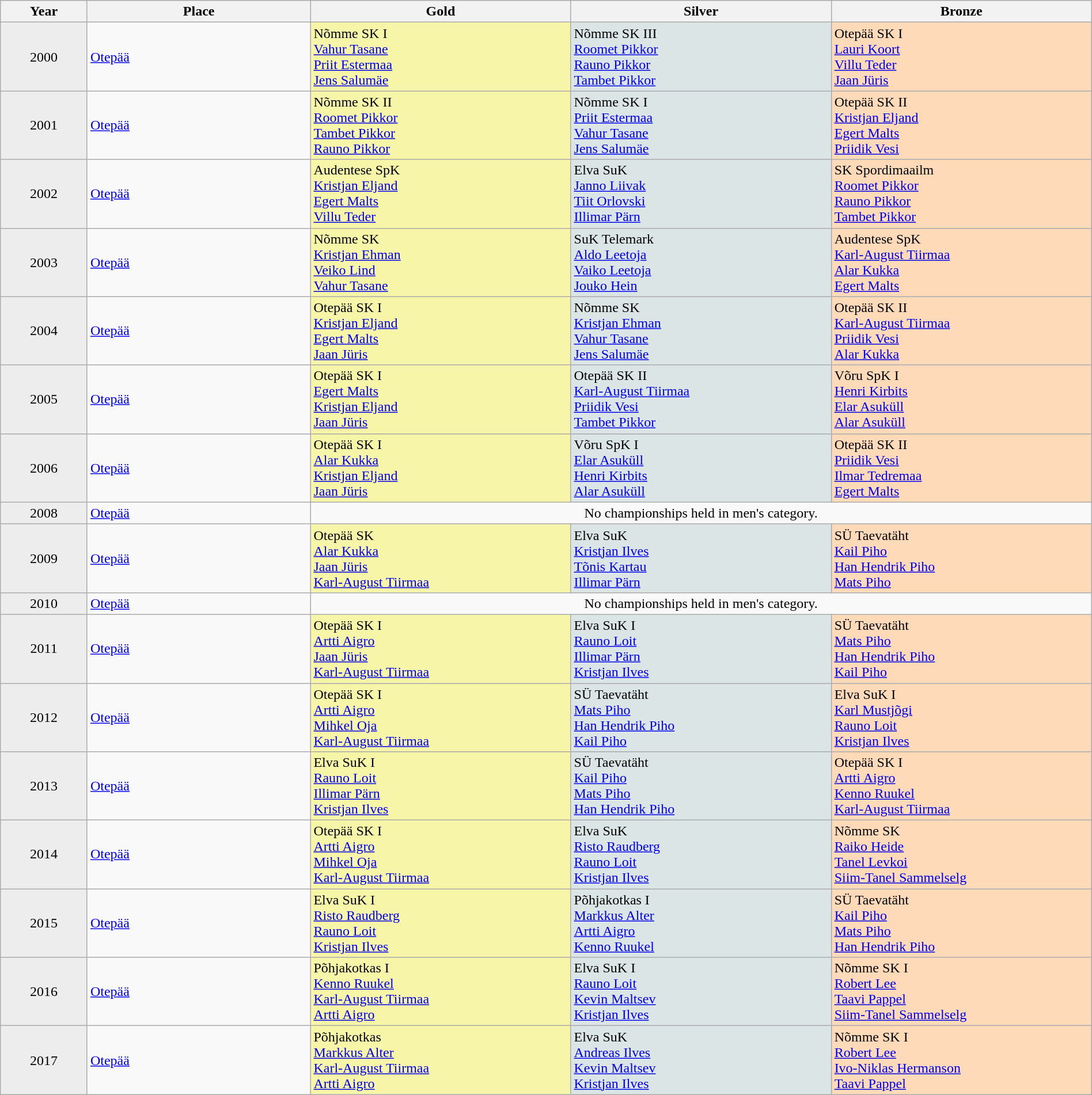<table class="wikitable" style=" width:100%">
<tr style="background:#EDEDED;">
<th class="hintergrundfarbe6" style="width:7%">Year</th>
<th class="hintergrundfarbe6" style="width:18%">Place</th>
<th bgcolor=gold style="width:21%;">Gold</th>
<th bgcolor=silver style="width:21%;">Silver</th>
<th bgcolor="#CC9966" style="width:21%;">Bronze</th>
</tr>
<tr>
<td align="center" bgcolor="#EDEDED">2000</td>
<td><a href='#'>Otepää</a></td>
<td bgcolor="#F7F6A8">Nõmme SK I<br><a href='#'>Vahur Tasane</a><br><a href='#'>Priit Estermaa</a><br><a href='#'>Jens Salumäe</a></td>
<td bgcolor="#DCE5E5">Nõmme SK III<br><a href='#'>Roomet Pikkor</a><br><a href='#'>Rauno Pikkor</a><br><a href='#'>Tambet Pikkor</a></td>
<td bgcolor="#FFDAB9">Otepää SK I<br><a href='#'>Lauri Koort</a><br><a href='#'>Villu Teder</a><br><a href='#'>Jaan Jüris</a></td>
</tr>
<tr>
<td align="center" bgcolor="#EDEDED">2001</td>
<td><a href='#'>Otepää</a></td>
<td bgcolor="#F7F6A8">Nõmme SK II<br><a href='#'>Roomet Pikkor</a><br><a href='#'>Tambet Pikkor</a><br><a href='#'>Rauno Pikkor</a></td>
<td bgcolor="#DCE5E5">Nõmme SK I<br><a href='#'>Priit Estermaa</a><br><a href='#'>Vahur Tasane</a><br><a href='#'>Jens Salumäe</a></td>
<td bgcolor="#FFDAB9">Otepää SK II<br><a href='#'>Kristjan Eljand</a><br><a href='#'>Egert Malts</a><br><a href='#'>Priidik Vesi</a></td>
</tr>
<tr>
<td align="center" bgcolor="#EDEDED">2002</td>
<td><a href='#'>Otepää</a></td>
<td bgcolor="#F7F6A8">Audentese SpK<br><a href='#'>Kristjan Eljand</a><br><a href='#'>Egert Malts</a><br><a href='#'>Villu Teder</a></td>
<td bgcolor="#DCE5E5">Elva SuK<br><a href='#'>Janno Liivak</a><br><a href='#'>Tiit Orlovski</a><br><a href='#'>Illimar Pärn</a></td>
<td bgcolor="#FFDAB9">SK Spordimaailm<br><a href='#'>Roomet Pikkor</a><br><a href='#'>Rauno Pikkor</a><br><a href='#'>Tambet Pikkor</a></td>
</tr>
<tr>
<td align="center" bgcolor="#EDEDED">2003</td>
<td><a href='#'>Otepää</a></td>
<td bgcolor="#F7F6A8">Nõmme SK<br><a href='#'>Kristjan Ehman</a><br><a href='#'>Veiko Lind</a><br><a href='#'>Vahur Tasane</a></td>
<td bgcolor="#DCE5E5">SuK Telemark<br><a href='#'>Aldo Leetoja</a><br><a href='#'>Vaiko Leetoja</a><br><a href='#'>Jouko Hein</a></td>
<td bgcolor="#FFDAB9">Audentese SpK<br><a href='#'>Karl-August Tiirmaa</a><br><a href='#'>Alar Kukka</a><br><a href='#'>Egert Malts</a></td>
</tr>
<tr>
<td align="center" bgcolor="#EDEDED">2004</td>
<td><a href='#'>Otepää</a></td>
<td bgcolor="#F7F6A8">Otepää SK I<br><a href='#'>Kristjan Eljand</a><br><a href='#'>Egert Malts</a><br><a href='#'>Jaan Jüris</a></td>
<td bgcolor="#DCE5E5">Nõmme SK<br><a href='#'>Kristjan Ehman</a><br><a href='#'>Vahur Tasane</a><br><a href='#'>Jens Salumäe</a></td>
<td bgcolor="#FFDAB9">Otepää SK II<br><a href='#'>Karl-August Tiirmaa</a><br><a href='#'>Priidik Vesi</a><br><a href='#'>Alar Kukka</a></td>
</tr>
<tr>
<td align="center" bgcolor="#EDEDED">2005</td>
<td><a href='#'>Otepää</a></td>
<td bgcolor="#F7F6A8">Otepää SK I<br><a href='#'>Egert Malts</a><br><a href='#'>Kristjan Eljand</a><br><a href='#'>Jaan Jüris</a></td>
<td bgcolor="#DCE5E5">Otepää SK II<br><a href='#'>Karl-August Tiirmaa</a><br><a href='#'>Priidik Vesi</a><br><a href='#'>Tambet Pikkor</a></td>
<td bgcolor="#FFDAB9">Võru SpK I<br><a href='#'>Henri Kirbits</a><br><a href='#'>Elar Asuküll</a><br><a href='#'>Alar Asuküll</a></td>
</tr>
<tr>
<td align="center" bgcolor="#EDEDED">2006</td>
<td><a href='#'>Otepää</a></td>
<td bgcolor="#F7F6A8">Otepää SK I<br><a href='#'>Alar Kukka</a><br><a href='#'>Kristjan Eljand</a><br><a href='#'>Jaan Jüris</a></td>
<td bgcolor="#DCE5E5">Võru SpK I<br><a href='#'>Elar Asuküll</a><br><a href='#'>Henri Kirbits</a><br><a href='#'>Alar Asuküll</a></td>
<td bgcolor="#FFDAB9">Otepää SK II<br><a href='#'>Priidik Vesi</a><br><a href='#'>Ilmar Tedremaa</a><br><a href='#'>Egert Malts</a></td>
</tr>
<tr>
<td align="center" bgcolor="#EDEDED">2008</td>
<td><a href='#'>Otepää</a></td>
<td colspan="3" align="center">No championships held in men's category.</td>
</tr>
<tr>
<td align="center" bgcolor="#EDEDED">2009</td>
<td><a href='#'>Otepää</a></td>
<td bgcolor="#F7F6A8">Otepää SK<br><a href='#'>Alar Kukka</a><br><a href='#'>Jaan Jüris</a><br><a href='#'>Karl-August Tiirmaa</a></td>
<td bgcolor="#DCE5E5">Elva SuK<br><a href='#'>Kristjan Ilves</a><br><a href='#'>Tõnis Kartau</a><br><a href='#'>Illimar Pärn</a></td>
<td bgcolor="#FFDAB9">SÜ Taevatäht<br><a href='#'>Kail Piho</a><br><a href='#'>Han Hendrik Piho</a><br><a href='#'>Mats Piho</a></td>
</tr>
<tr>
<td align="center" bgcolor="#EDEDED">2010</td>
<td><a href='#'>Otepää</a></td>
<td colspan="3" align="center">No championships held in men's category.</td>
</tr>
<tr>
<td align="center" bgcolor="#EDEDED">2011</td>
<td><a href='#'>Otepää</a></td>
<td bgcolor="#F7F6A8">Otepää SK I<br><a href='#'>Artti Aigro</a><br><a href='#'>Jaan Jüris</a><br><a href='#'>Karl-August Tiirmaa</a></td>
<td bgcolor="#DCE5E5">Elva SuK I<br><a href='#'>Rauno Loit</a><br><a href='#'>Illimar Pärn</a><br><a href='#'>Kristjan Ilves</a></td>
<td bgcolor="#FFDAB9">SÜ Taevatäht<br><a href='#'>Mats Piho</a><br><a href='#'>Han Hendrik Piho</a><br><a href='#'>Kail Piho</a></td>
</tr>
<tr>
<td align="center" bgcolor="#EDEDED">2012</td>
<td><a href='#'>Otepää</a></td>
<td bgcolor="#F7F6A8">Otepää SK I<br><a href='#'>Artti Aigro</a><br><a href='#'>Mihkel Oja</a><br><a href='#'>Karl-August Tiirmaa</a></td>
<td bgcolor="#DCE5E5">SÜ Taevatäht<br><a href='#'>Mats Piho</a><br><a href='#'>Han Hendrik Piho</a><br><a href='#'>Kail Piho</a></td>
<td bgcolor="#FFDAB9">Elva SuK I<br><a href='#'>Karl Mustjõgi</a><br><a href='#'>Rauno Loit</a><br><a href='#'>Kristjan Ilves</a></td>
</tr>
<tr>
<td align="center" bgcolor="#EDEDED">2013</td>
<td><a href='#'>Otepää</a></td>
<td bgcolor="#F7F6A8">Elva SuK I<br><a href='#'>Rauno Loit</a><br><a href='#'>Illimar Pärn</a><br><a href='#'>Kristjan Ilves</a></td>
<td bgcolor="#DCE5E5">SÜ Taevatäht<br><a href='#'>Kail Piho</a><br><a href='#'>Mats Piho</a><br><a href='#'>Han Hendrik Piho</a></td>
<td bgcolor="#FFDAB9">Otepää SK I<br><a href='#'>Artti Aigro</a><br><a href='#'>Kenno Ruukel</a><br><a href='#'>Karl-August Tiirmaa</a></td>
</tr>
<tr>
<td align="center" bgcolor="#EDEDED">2014</td>
<td><a href='#'>Otepää</a></td>
<td bgcolor="#F7F6A8">Otepää SK I<br><a href='#'>Artti Aigro</a><br><a href='#'>Mihkel Oja</a><br><a href='#'>Karl-August Tiirmaa</a></td>
<td bgcolor="#DCE5E5">Elva SuK<br><a href='#'>Risto Raudberg</a><br><a href='#'>Rauno Loit</a><br><a href='#'>Kristjan Ilves</a></td>
<td bgcolor="#FFDAB9">Nõmme SK<br><a href='#'>Raiko Heide</a><br><a href='#'>Tanel Levkoi</a><br><a href='#'>Siim-Tanel Sammelselg</a></td>
</tr>
<tr>
<td align="center" bgcolor="#EDEDED">2015</td>
<td><a href='#'>Otepää</a></td>
<td bgcolor="#F7F6A8">Elva SuK I<br><a href='#'>Risto Raudberg</a><br><a href='#'>Rauno Loit</a><br><a href='#'>Kristjan Ilves</a></td>
<td bgcolor="#DCE5E5">Põhjakotkas I<br><a href='#'>Markkus Alter</a><br><a href='#'>Artti Aigro</a><br><a href='#'>Kenno Ruukel</a></td>
<td bgcolor="#FFDAB9">SÜ Taevatäht<br><a href='#'>Kail Piho</a><br><a href='#'>Mats Piho</a><br><a href='#'>Han Hendrik Piho</a></td>
</tr>
<tr>
<td align="center" bgcolor="#EDEDED">2016</td>
<td><a href='#'>Otepää</a></td>
<td bgcolor="#F7F6A8">Põhjakotkas I<br><a href='#'>Kenno Ruukel</a><br><a href='#'>Karl-August Tiirmaa</a><br><a href='#'>Artti Aigro</a></td>
<td bgcolor="#DCE5E5">Elva SuK I<br><a href='#'>Rauno Loit</a><br><a href='#'>Kevin Maltsev</a><br><a href='#'>Kristjan Ilves</a></td>
<td bgcolor="#FFDAB9">Nõmme SK I<br><a href='#'>Robert Lee</a><br><a href='#'>Taavi Pappel</a><br><a href='#'>Siim-Tanel Sammelselg</a></td>
</tr>
<tr>
<td align="center" bgcolor="#EDEDED">2017</td>
<td><a href='#'>Otepää</a></td>
<td bgcolor="#F7F6A8">Põhjakotkas<br><a href='#'>Markkus Alter</a><br><a href='#'>Karl-August Tiirmaa</a><br><a href='#'>Artti Aigro</a></td>
<td bgcolor="#DCE5E5">Elva SuK<br><a href='#'>Andreas Ilves</a><br><a href='#'>Kevin Maltsev</a><br><a href='#'>Kristjan Ilves</a></td>
<td bgcolor="#FFDAB9">Nõmme SK I<br><a href='#'>Robert Lee</a><br><a href='#'>Ivo-Niklas Hermanson</a><br><a href='#'>Taavi Pappel</a></td>
</tr>
</table>
